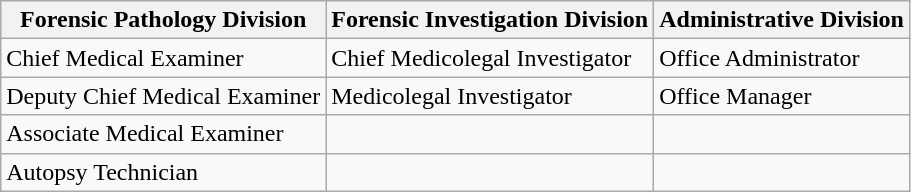<table class="wikitable">
<tr>
<th>Forensic Pathology Division</th>
<th>Forensic Investigation Division</th>
<th>Administrative Division</th>
</tr>
<tr>
<td>Chief Medical Examiner</td>
<td>Chief Medicolegal Investigator</td>
<td>Office Administrator</td>
</tr>
<tr>
<td>Deputy Chief Medical Examiner</td>
<td>Medicolegal Investigator</td>
<td>Office Manager</td>
</tr>
<tr>
<td>Associate Medical Examiner</td>
<td></td>
<td></td>
</tr>
<tr>
<td>Autopsy Technician</td>
<td></td>
<td></td>
</tr>
</table>
